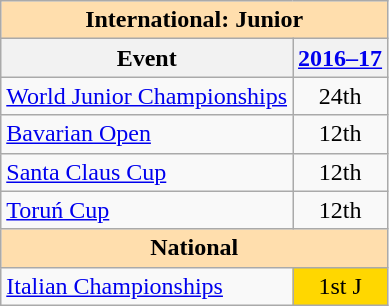<table class="wikitable" style="text-align:center">
<tr>
<th style="background-color: #ffdead; " colspan=2 align=center>International: Junior</th>
</tr>
<tr>
<th>Event</th>
<th><a href='#'>2016–17</a></th>
</tr>
<tr>
<td align=left><a href='#'>World Junior Championships</a></td>
<td>24th</td>
</tr>
<tr>
<td align=left><a href='#'>Bavarian Open</a></td>
<td>12th</td>
</tr>
<tr>
<td align=left><a href='#'>Santa Claus Cup</a></td>
<td>12th</td>
</tr>
<tr>
<td align=left><a href='#'>Toruń Cup</a></td>
<td>12th</td>
</tr>
<tr>
<th style="background-color: #ffdead; " colspan=2 align=center>National</th>
</tr>
<tr>
<td align=left><a href='#'>Italian Championships</a></td>
<td bgcolor=gold>1st J</td>
</tr>
</table>
